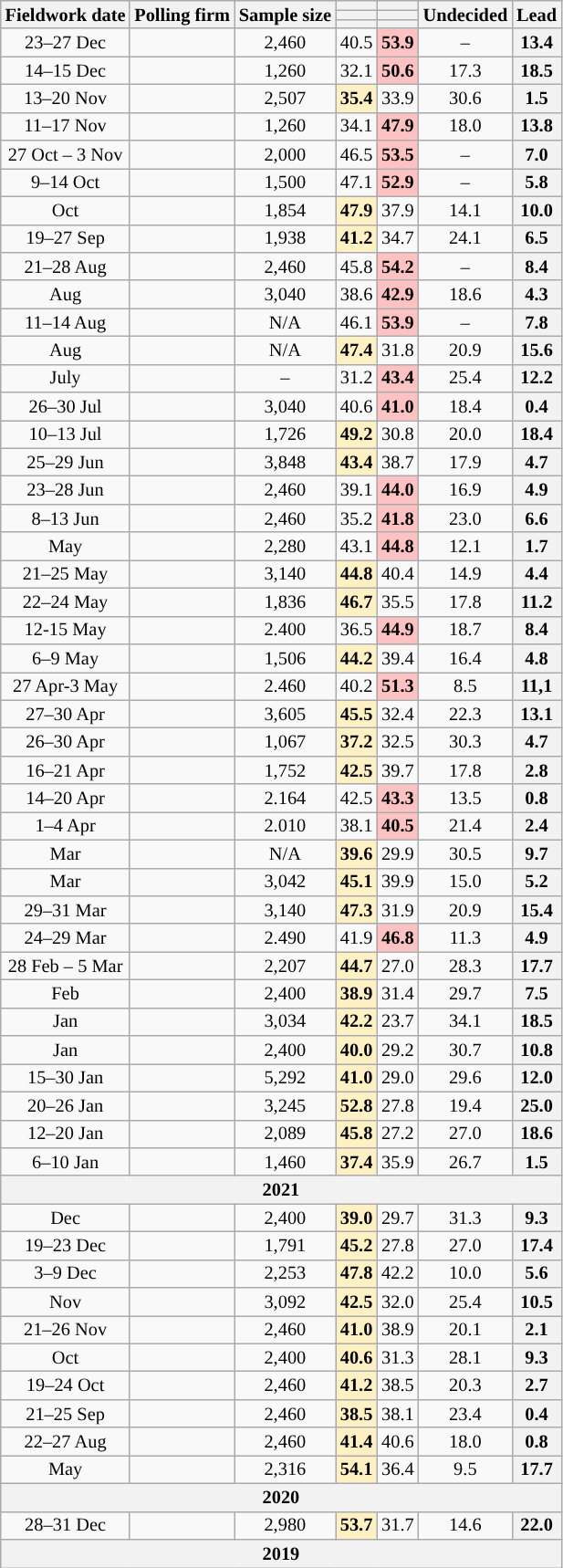<table class="wikitable mw-datatable mw-collapsible mw-collapsed" style="text-align:center; font-size:85%; line-height:14px;">
<tr>
<th rowspan="3">Fieldwork date</th>
<th rowspan="3">Polling firm</th>
<th rowspan="3">Sample size</th>
<th></th>
<th></th>
<th rowspan="3">Undecided</th>
<th rowspan="3">Lead</th>
</tr>
<tr>
<th></th>
<th></th>
</tr>
<tr>
<th style="background:"></th>
<th style="background:"></th>
</tr>
<tr>
<td>23–27 Dec</td>
<td></td>
<td>2,460</td>
<td>40.5</td>
<td style="background:#FFC2C2"><strong>53.9</strong></td>
<td>–</td>
<th style="background:">13.4</th>
</tr>
<tr>
<td>14–15 Dec</td>
<td></td>
<td>1,260</td>
<td>32.1</td>
<td style="background:#FFC2C2"><strong>50.6</strong></td>
<td>17.3</td>
<th style="background:">18.5</th>
</tr>
<tr>
<td>13–20 Nov</td>
<td></td>
<td>2,507</td>
<td style="background:#FFF1C4"><strong>35.4</strong></td>
<td>33.9</td>
<td>30.6</td>
<th style="background:">1.5</th>
</tr>
<tr>
<td>11–17 Nov</td>
<td></td>
<td>1,260</td>
<td>34.1</td>
<td style="background:#FFC2C2"><strong>47.9</strong></td>
<td>18.0</td>
<th style="background:">13.8</th>
</tr>
<tr>
<td>27 Oct – 3 Nov</td>
<td></td>
<td>2,000</td>
<td>46.5</td>
<td style="background:#FFC2C2"><strong>53.5</strong></td>
<td>–</td>
<th style="background:">7.0</th>
</tr>
<tr>
<td>9–14 Oct</td>
<td></td>
<td>1,500</td>
<td>47.1</td>
<td style="background:#FFC2C2"><strong>52.9</strong></td>
<td>–</td>
<th style="background:">5.8</th>
</tr>
<tr>
<td>Oct</td>
<td></td>
<td>1,854</td>
<td style="background:#FFF1C4"><strong>47.9</strong></td>
<td>37.9</td>
<td>14.1</td>
<th style="background:">10.0</th>
</tr>
<tr>
<td>19–27 Sep</td>
<td></td>
<td>1,938</td>
<td style="background:#FFF1C4"><strong>41.2</strong></td>
<td>34.7</td>
<td>24.1</td>
<th style="background:">6.5</th>
</tr>
<tr>
<td>21–28 Aug</td>
<td></td>
<td>2,460</td>
<td>45.8</td>
<td style="background:#FFC2C2"><strong>54.2</strong></td>
<td>–</td>
<th style="background:">8.4</th>
</tr>
<tr>
<td>Aug</td>
<td></td>
<td>3,040</td>
<td>38.6</td>
<td style="background:#FFC2C2"><strong>42.9</strong></td>
<td>18.6</td>
<th style="background:">4.3</th>
</tr>
<tr>
<td>11–14 Aug</td>
<td></td>
<td>N/A</td>
<td>46.1</td>
<td style="background:#FFC2C2"><strong>53.9</strong></td>
<td>–</td>
<th style="background:">7.8</th>
</tr>
<tr>
<td>Aug</td>
<td></td>
<td>N/A</td>
<td style="background:#FFF1C4"><strong>47.4</strong></td>
<td>31.8</td>
<td>20.9</td>
<th style="background:">15.6</th>
</tr>
<tr>
<td>July</td>
<td></td>
<td>–</td>
<td>31.2</td>
<td style="background:#FFC2C2"><strong>43.4</strong></td>
<td>25.4</td>
<th style="background:">12.2</th>
</tr>
<tr>
<td>26–30 Jul</td>
<td></td>
<td>3,040</td>
<td>40.6</td>
<td style="background:#FFC2C2"><strong>41.0</strong></td>
<td>18.4</td>
<th style="background:">0.4</th>
</tr>
<tr>
<td>10–13 Jul</td>
<td></td>
<td>1,726</td>
<td style="background:#FFF1C4"><strong>49.2</strong></td>
<td>30.8</td>
<td>20.0</td>
<th style="background:">18.4</th>
</tr>
<tr>
<td>25–29 Jun</td>
<td></td>
<td>3,848</td>
<td style="background:#FFF1C4"><strong>43.4</strong></td>
<td>38.7</td>
<td>17.9</td>
<th style="background:">4.7</th>
</tr>
<tr>
<td>23–28 Jun</td>
<td></td>
<td>2,460</td>
<td>39.1</td>
<td style="background:#FFC2C2"><strong>44.0</strong></td>
<td>16.9</td>
<th style="background:">4.9</th>
</tr>
<tr>
<td>8–13 Jun</td>
<td></td>
<td>2,460</td>
<td>35.2</td>
<td style="background:#FFC2C2"><strong>41.8</strong></td>
<td>23.0</td>
<th style="background:">6.6</th>
</tr>
<tr>
<td>May</td>
<td></td>
<td>2,280</td>
<td>43.1</td>
<td style="background:#FFC2C2"><strong>44.8</strong></td>
<td>12.1</td>
<th style="background:">1.7</th>
</tr>
<tr>
<td>21–25 May</td>
<td></td>
<td>3,140</td>
<td style="background:#FFF1C4"><strong>44.8</strong></td>
<td>40.4</td>
<td>14.9</td>
<th style="background:">4.4</th>
</tr>
<tr>
<td>22–24 May</td>
<td></td>
<td>1,836</td>
<td style="background:#FFF1C4"><strong>46.7</strong></td>
<td>35.5</td>
<td>17.8</td>
<th style="background:">11.2</th>
</tr>
<tr>
<td>12-15 May</td>
<td></td>
<td>2.400</td>
<td>36.5</td>
<td style="background:#FFC2C2"><strong>44.9</strong></td>
<td>18.7</td>
<th style="background:">8.4</th>
</tr>
<tr>
<td>6–9 May</td>
<td></td>
<td>1,506</td>
<td style="background:#FFF1C4"><strong>44.2</strong></td>
<td>39.4</td>
<td>16.4</td>
<th style="background:">4.8</th>
</tr>
<tr>
<td>27 Apr-3 May</td>
<td></td>
<td>2.460</td>
<td>40.2</td>
<td style="background:#FFC2C2"><strong>51.3</strong></td>
<td>8.5</td>
<th style="background:">11,1</th>
</tr>
<tr>
<td>27–30 Apr</td>
<td></td>
<td>3,605</td>
<td style="background:#FFF1C4"><strong>45.5</strong></td>
<td>32.4</td>
<td>22.3</td>
<th style="background:">13.1</th>
</tr>
<tr>
<td>26–30 Apr</td>
<td></td>
<td>1,067</td>
<td style="background:#FFF1C4"><strong>37.2</strong></td>
<td>32.5</td>
<td>30.3</td>
<th style="background:">4.7</th>
</tr>
<tr>
<td>16–21 Apr</td>
<td></td>
<td>1,752</td>
<td style="background:#FFF1C4"><strong>42.5</strong></td>
<td>39.7</td>
<td>17.8</td>
<th style="background:">2.8</th>
</tr>
<tr>
<td>14–20 Apr</td>
<td></td>
<td>2.164</td>
<td>42.5</td>
<td style="background:#FFC2C2"><strong>43.3</strong></td>
<td>13.5</td>
<th style="background:">0.8</th>
</tr>
<tr>
<td>1–4 Apr</td>
<td></td>
<td>2.010</td>
<td>38.1</td>
<td style="background:#FFC2C2"><strong>40.5</strong></td>
<td>21.4</td>
<th style="background:">2.4</th>
</tr>
<tr>
<td>Mar</td>
<td></td>
<td>N/A</td>
<td style="background:#FFF1C4"><strong>39.6</strong></td>
<td>29.9</td>
<td>30.5</td>
<th style="background:">9.7</th>
</tr>
<tr>
<td>Mar</td>
<td></td>
<td>3,042</td>
<td style="background:#FFF1C4"><strong>45.1</strong></td>
<td>39.9</td>
<td>15.0</td>
<th style="background:">5.2</th>
</tr>
<tr>
<td>29–31 Mar</td>
<td></td>
<td>3,140</td>
<td style="background:#FFF1C4"><strong>47.3</strong></td>
<td>31.9</td>
<td>20.9</td>
<th style="background:">15.4</th>
</tr>
<tr>
<td>24–29 Mar</td>
<td></td>
<td>2.490</td>
<td>41.9</td>
<td style="background:#FFC2C2"><strong>46.8</strong></td>
<td>11.3</td>
<th style="background:">4.9</th>
</tr>
<tr>
<td>28 Feb – 5 Mar</td>
<td></td>
<td>2,207</td>
<td style="background:#FFF1C4"><strong>44.7</strong></td>
<td>27.0</td>
<td>28.3</td>
<th style="background:">17.7</th>
</tr>
<tr>
<td>Feb</td>
<td></td>
<td>2,400</td>
<td style="background:#FFF1C4"><strong>38.9</strong></td>
<td>31.4</td>
<td>29.7</td>
<th style="background:">7.5</th>
</tr>
<tr>
<td>Jan</td>
<td></td>
<td>3,034</td>
<td style="background:#FFF1C4"><strong>42.2</strong></td>
<td>23.7</td>
<td>34.1</td>
<th style="background:">18.5</th>
</tr>
<tr>
<td>Jan</td>
<td></td>
<td>2,400</td>
<td style="background:#FFF1C4"><strong>40.0</strong></td>
<td>29.2</td>
<td>30.7</td>
<th style="background:">10.8</th>
</tr>
<tr>
<td>15–30 Jan</td>
<td></td>
<td>5,292</td>
<td style="background:#FFF1C4"><strong>41.0</strong></td>
<td>29.0</td>
<td>29.6</td>
<th style="background:">12.0</th>
</tr>
<tr>
<td>20–26 Jan</td>
<td></td>
<td>3,245</td>
<td style="background:#FFF1C4"><strong>52.8</strong></td>
<td>27.8</td>
<td>19.4</td>
<th style="background:">25.0</th>
</tr>
<tr>
<td>12–20 Jan</td>
<td></td>
<td>2,089</td>
<td style="background:#FFF1C4"><strong>45.8</strong></td>
<td>27.2</td>
<td>27.0</td>
<th style="background:">18.6</th>
</tr>
<tr>
<td>6–10 Jan</td>
<td></td>
<td>1,460</td>
<td style="background:#FFF1C4"><strong>37.4</strong></td>
<td>35.9</td>
<td>26.7</td>
<th style="background:">1.5</th>
</tr>
<tr>
<th colspan=7>2021</th>
</tr>
<tr>
<td>Dec</td>
<td></td>
<td>2,400</td>
<td style="background:#FFF1C4"><strong>39.0</strong></td>
<td>29.7</td>
<td>31.3</td>
<th style="background:">9.3</th>
</tr>
<tr>
<td>19–23 Dec</td>
<td></td>
<td>1,791</td>
<td style="background:#FFF1C4"><strong>45.2</strong></td>
<td>27.8</td>
<td>27.0</td>
<th style="background:">17.4</th>
</tr>
<tr>
<td>3–9 Dec</td>
<td></td>
<td>2,253</td>
<td style="background:#FFF1C4"><strong>47.8</strong></td>
<td>42.2</td>
<td>10.0</td>
<th style="background:">5.6</th>
</tr>
<tr>
<td>Nov</td>
<td></td>
<td>3,092</td>
<td style="background:#FFF1C4"><strong>42.5</strong></td>
<td>32.0</td>
<td>25.4</td>
<th style="background:">10.5</th>
</tr>
<tr>
<td>21–26 Nov</td>
<td></td>
<td>2,460</td>
<td style="background:#FFF1C4"><strong>41.0</strong></td>
<td>38.9</td>
<td>20.1</td>
<th style="background:">2.1</th>
</tr>
<tr>
<td>Oct</td>
<td></td>
<td>2,400</td>
<td style="background:#FFF1C4"><strong>40.6</strong></td>
<td>31.3</td>
<td>28.1</td>
<th style="background:">9.3</th>
</tr>
<tr>
<td>19–24 Oct</td>
<td></td>
<td>2,460</td>
<td style="background:#FFF1C4"><strong>41.2</strong></td>
<td>38.5</td>
<td>20.3</td>
<th style="background:">2.7</th>
</tr>
<tr>
<td>21–25 Sep</td>
<td></td>
<td>2,460</td>
<td style="background:#FFF1C4"><strong>38.5</strong></td>
<td>38.1</td>
<td>23.4</td>
<th style="background:">0.4</th>
</tr>
<tr>
<td>22–27 Aug</td>
<td></td>
<td>2,460</td>
<td style="background:#FFF1C4"><strong>41.4</strong></td>
<td>40.6</td>
<td>18.0</td>
<th style="background:">0.8</th>
</tr>
<tr>
<td>May</td>
<td></td>
<td>2,316</td>
<td style="background:#FFF1C4"><strong>54.1</strong></td>
<td>36.4</td>
<td>9.5</td>
<th style="background:">17.7</th>
</tr>
<tr>
<th colspan=7>2020</th>
</tr>
<tr>
<td>28–31 Dec</td>
<td></td>
<td>2,980</td>
<td style="background:#FFF1C4"><strong>53.7</strong></td>
<td>31.7</td>
<td>14.6</td>
<th style="background:">22.0</th>
</tr>
<tr>
<th colspan=7>2019</th>
</tr>
</table>
